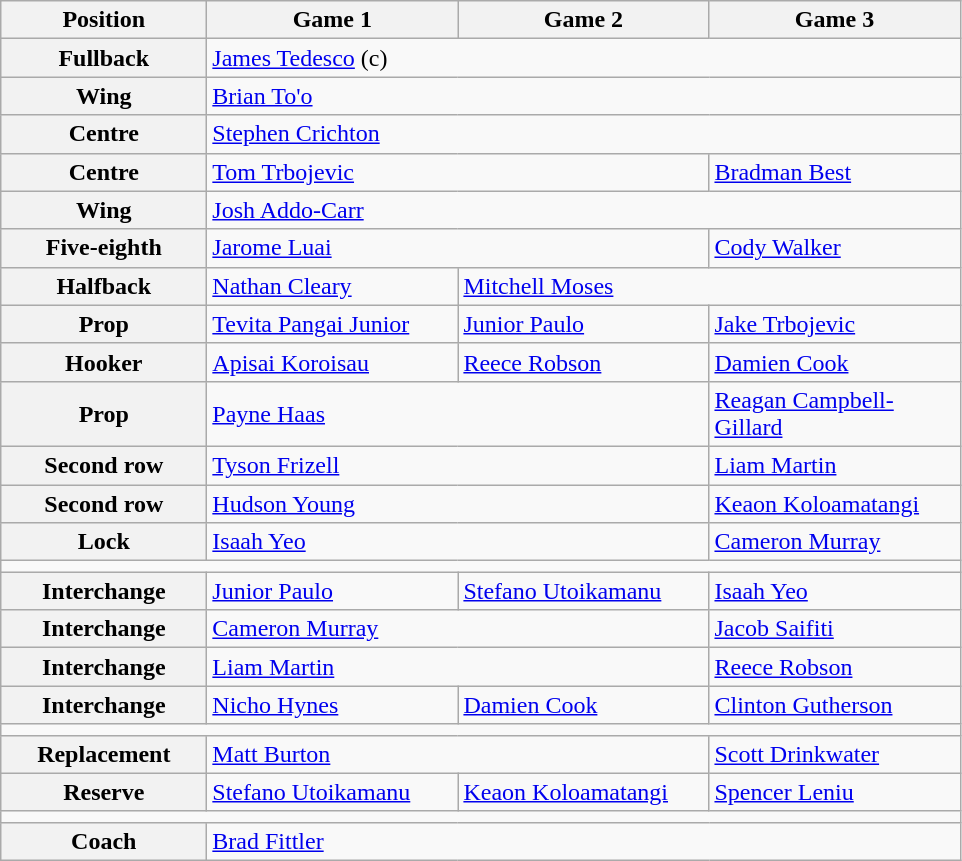<table class="wikitable">
<tr>
<th style="width:130px;">Position</th>
<th style="width:160px;">Game 1</th>
<th style="width:160px;">Game 2</th>
<th style="width:160px;">Game 3</th>
</tr>
<tr>
<th>Fullback</th>
<td colspan="3"> <a href='#'>James Tedesco</a> (c)</td>
</tr>
<tr>
<th>Wing</th>
<td colspan="3"> <a href='#'>Brian To'o</a></td>
</tr>
<tr>
<th>Centre</th>
<td colspan="3"> <a href='#'>Stephen Crichton</a></td>
</tr>
<tr>
<th>Centre</th>
<td colspan="2"> <a href='#'>Tom Trbojevic</a></td>
<td> <a href='#'>Bradman Best</a></td>
</tr>
<tr>
<th>Wing</th>
<td colspan="3"> <a href='#'>Josh Addo-Carr</a></td>
</tr>
<tr>
<th>Five-eighth</th>
<td colspan="2"> <a href='#'>Jarome Luai</a></td>
<td> <a href='#'>Cody Walker</a></td>
</tr>
<tr>
<th>Halfback</th>
<td> <a href='#'>Nathan Cleary</a></td>
<td colspan="2"> <a href='#'>Mitchell Moses</a></td>
</tr>
<tr>
<th>Prop</th>
<td> <a href='#'>Tevita Pangai Junior</a></td>
<td> <a href='#'>Junior Paulo</a></td>
<td> <a href='#'>Jake Trbojevic</a></td>
</tr>
<tr>
<th>Hooker</th>
<td> <a href='#'>Apisai Koroisau</a></td>
<td> <a href='#'>Reece Robson</a></td>
<td> <a href='#'>Damien Cook</a></td>
</tr>
<tr>
<th>Prop</th>
<td colspan="2"> <a href='#'>Payne Haas</a></td>
<td> <a href='#'>Reagan Campbell-Gillard</a></td>
</tr>
<tr>
<th>Second row</th>
<td colspan="2"> <a href='#'>Tyson Frizell</a></td>
<td> <a href='#'>Liam Martin</a></td>
</tr>
<tr>
<th>Second row</th>
<td colspan="2"> <a href='#'>Hudson Young</a></td>
<td> <a href='#'>Keaon Koloamatangi</a></td>
</tr>
<tr>
<th>Lock</th>
<td colspan="2"> <a href='#'>Isaah Yeo</a></td>
<td> <a href='#'>Cameron Murray</a></td>
</tr>
<tr>
<td colspan="4"></td>
</tr>
<tr>
<th>Interchange</th>
<td> <a href='#'>Junior Paulo</a></td>
<td> <a href='#'>Stefano Utoikamanu</a></td>
<td> <a href='#'>Isaah Yeo</a></td>
</tr>
<tr>
<th>Interchange</th>
<td colspan="2"> <a href='#'>Cameron Murray</a></td>
<td> <a href='#'>Jacob Saifiti</a></td>
</tr>
<tr>
<th>Interchange</th>
<td colspan="2"> <a href='#'>Liam Martin</a></td>
<td> <a href='#'>Reece Robson</a></td>
</tr>
<tr>
<th>Interchange</th>
<td> <a href='#'>Nicho Hynes</a></td>
<td> <a href='#'>Damien Cook</a></td>
<td> <a href='#'>Clinton Gutherson</a></td>
</tr>
<tr>
<td colspan="4"></td>
</tr>
<tr>
<th>Replacement</th>
<td colspan="2"> <a href='#'>Matt Burton</a></td>
<td> <a href='#'>Scott Drinkwater</a></td>
</tr>
<tr>
<th>Reserve</th>
<td> <a href='#'>Stefano Utoikamanu</a></td>
<td> <a href='#'>Keaon Koloamatangi</a></td>
<td> <a href='#'>Spencer Leniu</a></td>
</tr>
<tr>
<td colspan="4"></td>
</tr>
<tr>
<th>Coach</th>
<td colspan="3"> <a href='#'>Brad Fittler</a></td>
</tr>
</table>
